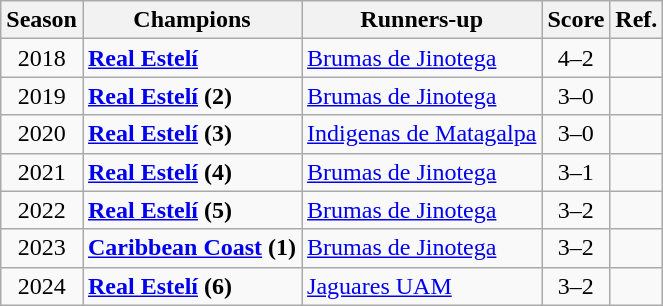<table class="wikitable">
<tr>
<th>Season</th>
<th>Champions</th>
<th>Runners-up</th>
<th>Score</th>
<th>Ref.</th>
</tr>
<tr>
<td align=center>2018</td>
<td><strong><a href='#'>Real Estelí</a></strong></td>
<td><a href='#'>Brumas de Jinotega</a></td>
<td align=center>4–2</td>
<td align=center></td>
</tr>
<tr>
<td align=center>2019</td>
<td><strong><a href='#'>Real Estelí</a> (2)</strong></td>
<td><a href='#'>Brumas de Jinotega</a></td>
<td align=center>3–0</td>
<td align=center></td>
</tr>
<tr>
<td align=center>2020</td>
<td><strong><a href='#'>Real Estelí</a> (3)</strong></td>
<td><a href='#'>Indigenas de Matagalpa</a></td>
<td align=center>3–0</td>
<td align=center></td>
</tr>
<tr>
<td align=center>2021</td>
<td><strong><a href='#'>Real Estelí</a> (4)</strong></td>
<td><a href='#'>Brumas de Jinotega</a></td>
<td align=center>3–1</td>
<td align=center></td>
</tr>
<tr>
<td align=center>2022</td>
<td><strong><a href='#'>Real Estelí</a> (5)</strong></td>
<td><a href='#'>Brumas de Jinotega</a></td>
<td align=center>3–2</td>
<td align=center></td>
</tr>
<tr>
<td align=center>2023</td>
<td><strong><a href='#'>Caribbean Coast</a> (1)</strong></td>
<td><a href='#'>Brumas de Jinotega</a></td>
<td align=center>3–2</td>
<td align=center></td>
</tr>
<tr>
<td align=center>2024</td>
<td><strong><a href='#'>Real Estelí</a> (6)</strong></td>
<td><a href='#'>Jaguares UAM</a></td>
<td align=center>3–2</td>
<td align=center></td>
</tr>
</table>
